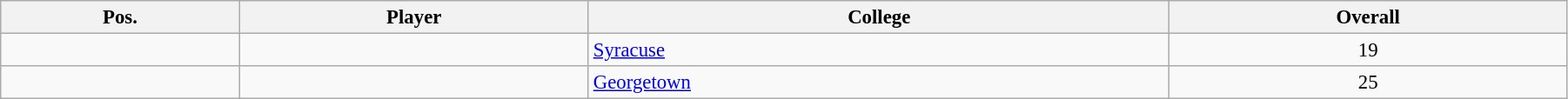<table class="wikitable" style="width:95%; text-align:center; font-size:95%; text-align:left;">
<tr>
<th>Pos.</th>
<th>Player</th>
<th>College</th>
<th>Overall</th>
</tr>
<tr>
<td align=center></td>
<td></td>
<td><a href='#'>Syracuse</a></td>
<td align=center>19</td>
</tr>
<tr>
<td align=center></td>
<td></td>
<td><a href='#'>Georgetown</a></td>
<td align=center>25</td>
</tr>
</table>
